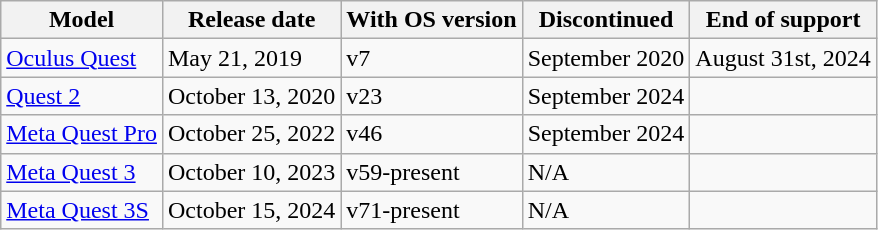<table class="wikitable">
<tr>
<th>Model</th>
<th>Release date</th>
<th>With OS version</th>
<th>Discontinued</th>
<th>End of support</th>
</tr>
<tr>
<td><a href='#'>Oculus Quest</a></td>
<td>May 21, 2019</td>
<td>v7</td>
<td>September 2020</td>
<td>August 31st, 2024</td>
</tr>
<tr>
<td><a href='#'>Quest 2</a></td>
<td>October 13, 2020</td>
<td>v23</td>
<td>September 2024</td>
<td></td>
</tr>
<tr>
<td><a href='#'>Meta Quest Pro</a></td>
<td>October 25, 2022</td>
<td>v46</td>
<td>September 2024</td>
<td></td>
</tr>
<tr>
<td><a href='#'>Meta Quest 3</a></td>
<td>October 10, 2023</td>
<td>v59-present</td>
<td>N/A</td>
<td></td>
</tr>
<tr>
<td><a href='#'>Meta Quest 3S</a></td>
<td>October 15, 2024</td>
<td>v71-present</td>
<td>N/A</td>
<td></td>
</tr>
</table>
